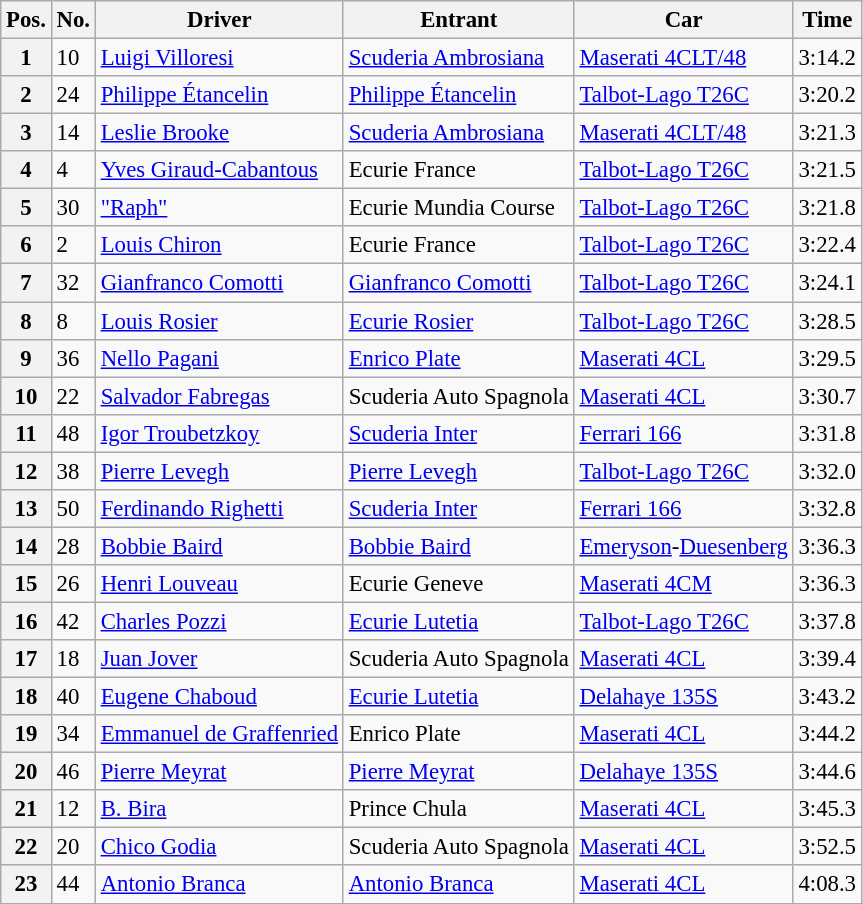<table class="wikitable sortable" style="font-size: 95%;">
<tr>
<th>Pos.</th>
<th>No.</th>
<th>Driver</th>
<th>Entrant</th>
<th>Car</th>
<th>Time</th>
</tr>
<tr>
<th>1</th>
<td>10</td>
<td> <a href='#'>Luigi Villoresi</a></td>
<td><a href='#'>Scuderia Ambrosiana</a></td>
<td><a href='#'>Maserati 4CLT/48</a></td>
<td>3:14.2</td>
</tr>
<tr>
<th>2</th>
<td>24</td>
<td> <a href='#'>Philippe Étancelin</a></td>
<td><a href='#'>Philippe Étancelin</a></td>
<td><a href='#'>Talbot-Lago T26C</a></td>
<td>3:20.2</td>
</tr>
<tr>
<th>3</th>
<td>14</td>
<td> <a href='#'>Leslie Brooke</a></td>
<td><a href='#'>Scuderia Ambrosiana</a></td>
<td><a href='#'>Maserati 4CLT/48</a></td>
<td>3:21.3</td>
</tr>
<tr>
<th>4</th>
<td>4</td>
<td> <a href='#'>Yves Giraud-Cabantous</a></td>
<td>Ecurie France</td>
<td><a href='#'>Talbot-Lago T26C</a></td>
<td>3:21.5</td>
</tr>
<tr>
<th>5</th>
<td>30</td>
<td> <a href='#'>"Raph"</a></td>
<td>Ecurie Mundia Course</td>
<td><a href='#'>Talbot-Lago T26C</a></td>
<td>3:21.8</td>
</tr>
<tr>
<th>6</th>
<td>2</td>
<td> <a href='#'>Louis Chiron</a></td>
<td>Ecurie France</td>
<td><a href='#'>Talbot-Lago T26C</a></td>
<td>3:22.4</td>
</tr>
<tr>
<th>7</th>
<td>32</td>
<td> <a href='#'>Gianfranco Comotti</a></td>
<td><a href='#'>Gianfranco Comotti</a></td>
<td><a href='#'>Talbot-Lago T26C</a></td>
<td>3:24.1</td>
</tr>
<tr>
<th>8</th>
<td>8</td>
<td> <a href='#'>Louis Rosier</a></td>
<td><a href='#'>Ecurie Rosier</a></td>
<td><a href='#'>Talbot-Lago T26C</a></td>
<td>3:28.5</td>
</tr>
<tr>
<th>9</th>
<td>36</td>
<td> <a href='#'>Nello Pagani</a></td>
<td><a href='#'>Enrico Plate</a></td>
<td><a href='#'>Maserati 4CL</a></td>
<td>3:29.5</td>
</tr>
<tr>
<th>10</th>
<td>22</td>
<td> <a href='#'>Salvador Fabregas</a></td>
<td>Scuderia Auto Spagnola</td>
<td><a href='#'>Maserati 4CL</a></td>
<td>3:30.7</td>
</tr>
<tr>
<th>11</th>
<td>48</td>
<td> <a href='#'>Igor Troubetzkoy</a></td>
<td><a href='#'>Scuderia Inter</a></td>
<td><a href='#'>Ferrari 166</a></td>
<td>3:31.8</td>
</tr>
<tr>
<th>12</th>
<td>38</td>
<td> <a href='#'>Pierre Levegh</a></td>
<td><a href='#'>Pierre Levegh</a></td>
<td><a href='#'>Talbot-Lago T26C</a></td>
<td>3:32.0</td>
</tr>
<tr>
<th>13</th>
<td>50</td>
<td> <a href='#'>Ferdinando Righetti</a></td>
<td><a href='#'>Scuderia Inter</a></td>
<td><a href='#'>Ferrari 166</a></td>
<td>3:32.8</td>
</tr>
<tr>
<th>14</th>
<td>28</td>
<td> <a href='#'>Bobbie Baird</a></td>
<td><a href='#'>Bobbie Baird</a></td>
<td><a href='#'>Emeryson</a>-<a href='#'>Duesenberg</a></td>
<td>3:36.3</td>
</tr>
<tr>
<th>15</th>
<td>26</td>
<td> <a href='#'>Henri Louveau</a></td>
<td>Ecurie Geneve</td>
<td><a href='#'>Maserati 4CM</a></td>
<td>3:36.3</td>
</tr>
<tr>
<th>16</th>
<td>42</td>
<td> <a href='#'>Charles Pozzi</a></td>
<td><a href='#'>Ecurie Lutetia</a></td>
<td><a href='#'>Talbot-Lago T26C</a></td>
<td>3:37.8</td>
</tr>
<tr>
<th>17</th>
<td>18</td>
<td> <a href='#'>Juan Jover</a></td>
<td>Scuderia Auto Spagnola</td>
<td><a href='#'>Maserati 4CL</a></td>
<td>3:39.4</td>
</tr>
<tr>
<th>18</th>
<td>40</td>
<td> <a href='#'>Eugene Chaboud</a></td>
<td><a href='#'>Ecurie Lutetia</a></td>
<td><a href='#'>Delahaye 135S</a></td>
<td>3:43.2</td>
</tr>
<tr>
<th>19</th>
<td>34</td>
<td> <a href='#'>Emmanuel de Graffenried</a></td>
<td>Enrico Plate</td>
<td><a href='#'>Maserati 4CL</a></td>
<td>3:44.2</td>
</tr>
<tr>
<th>20</th>
<td>46</td>
<td> <a href='#'>Pierre Meyrat</a></td>
<td><a href='#'>Pierre Meyrat</a></td>
<td><a href='#'>Delahaye 135S</a></td>
<td>3:44.6</td>
</tr>
<tr>
<th>21</th>
<td>12</td>
<td> <a href='#'>B. Bira</a></td>
<td>Prince Chula</td>
<td><a href='#'>Maserati 4CL</a></td>
<td>3:45.3</td>
</tr>
<tr>
<th>22</th>
<td>20</td>
<td> <a href='#'>Chico Godia</a></td>
<td>Scuderia Auto Spagnola</td>
<td><a href='#'>Maserati 4CL</a></td>
<td>3:52.5</td>
</tr>
<tr>
<th>23</th>
<td>44</td>
<td> <a href='#'>Antonio Branca</a></td>
<td><a href='#'>Antonio Branca</a></td>
<td><a href='#'>Maserati 4CL</a></td>
<td>4:08.3</td>
</tr>
<tr>
</tr>
</table>
